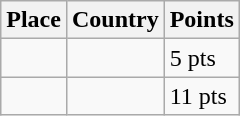<table class=wikitable>
<tr>
<th>Place</th>
<th>Country</th>
<th>Points</th>
</tr>
<tr>
<td align=center></td>
<td></td>
<td>5 pts</td>
</tr>
<tr>
<td align=center></td>
<td></td>
<td>11 pts</td>
</tr>
</table>
